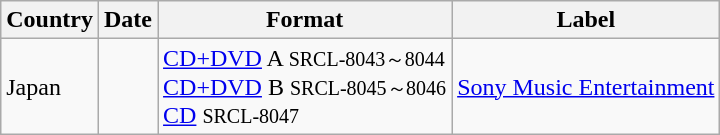<table class="wikitable">
<tr>
<th>Country</th>
<th>Date</th>
<th>Format</th>
<th>Label</th>
</tr>
<tr>
<td>Japan</td>
<td></td>
<td><a href='#'>CD+DVD</a> A <small>SRCL-8043～8044</small><br> <a href='#'>CD+DVD</a> B <small>SRCL-8045～8046</small><br><a href='#'>CD</a> <small>SRCL-8047</small></td>
<td><a href='#'>Sony Music Entertainment</a></td>
</tr>
</table>
